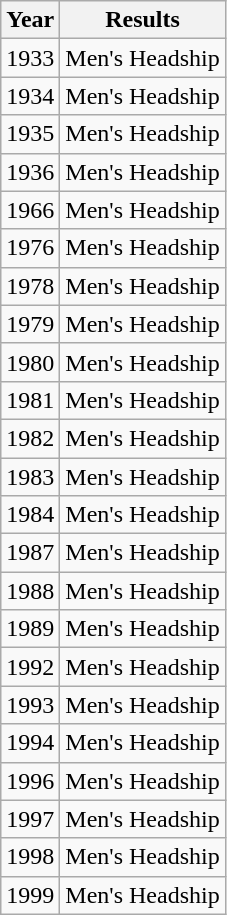<table class="wikitable">
<tr>
<th>Year</th>
<th>Results</th>
</tr>
<tr>
<td>1933</td>
<td>Men's Headship</td>
</tr>
<tr>
<td>1934</td>
<td>Men's Headship</td>
</tr>
<tr>
<td>1935</td>
<td>Men's Headship</td>
</tr>
<tr>
<td>1936</td>
<td>Men's Headship</td>
</tr>
<tr>
<td>1966</td>
<td>Men's Headship</td>
</tr>
<tr>
<td>1976</td>
<td>Men's Headship</td>
</tr>
<tr>
<td>1978</td>
<td>Men's Headship</td>
</tr>
<tr>
<td>1979</td>
<td>Men's Headship</td>
</tr>
<tr>
<td>1980</td>
<td>Men's Headship</td>
</tr>
<tr>
<td>1981</td>
<td>Men's Headship</td>
</tr>
<tr>
<td>1982</td>
<td>Men's Headship</td>
</tr>
<tr>
<td>1983</td>
<td>Men's Headship</td>
</tr>
<tr>
<td>1984</td>
<td>Men's Headship</td>
</tr>
<tr>
<td>1987</td>
<td>Men's Headship</td>
</tr>
<tr>
<td>1988</td>
<td>Men's Headship</td>
</tr>
<tr>
<td>1989</td>
<td>Men's Headship</td>
</tr>
<tr>
<td>1992</td>
<td>Men's Headship</td>
</tr>
<tr>
<td>1993</td>
<td>Men's Headship</td>
</tr>
<tr>
<td>1994</td>
<td>Men's Headship</td>
</tr>
<tr>
<td>1996</td>
<td>Men's Headship</td>
</tr>
<tr>
<td>1997</td>
<td>Men's Headship</td>
</tr>
<tr>
<td>1998</td>
<td>Men's Headship</td>
</tr>
<tr>
<td>1999</td>
<td>Men's Headship</td>
</tr>
</table>
